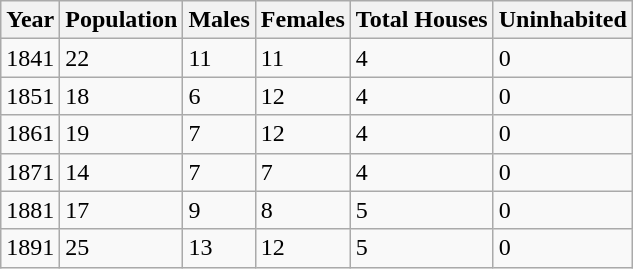<table class="wikitable">
<tr>
<th>Year</th>
<th>Population</th>
<th>Males</th>
<th>Females</th>
<th>Total Houses</th>
<th>Uninhabited</th>
</tr>
<tr>
<td>1841</td>
<td>22</td>
<td>11</td>
<td>11</td>
<td>4</td>
<td>0</td>
</tr>
<tr>
<td>1851</td>
<td>18</td>
<td>6</td>
<td>12</td>
<td>4</td>
<td>0</td>
</tr>
<tr>
<td>1861</td>
<td>19</td>
<td>7</td>
<td>12</td>
<td>4</td>
<td>0</td>
</tr>
<tr>
<td>1871</td>
<td>14</td>
<td>7</td>
<td>7</td>
<td>4</td>
<td>0</td>
</tr>
<tr>
<td>1881</td>
<td>17</td>
<td>9</td>
<td>8</td>
<td>5</td>
<td>0</td>
</tr>
<tr>
<td>1891</td>
<td>25</td>
<td>13</td>
<td>12</td>
<td>5</td>
<td>0</td>
</tr>
</table>
